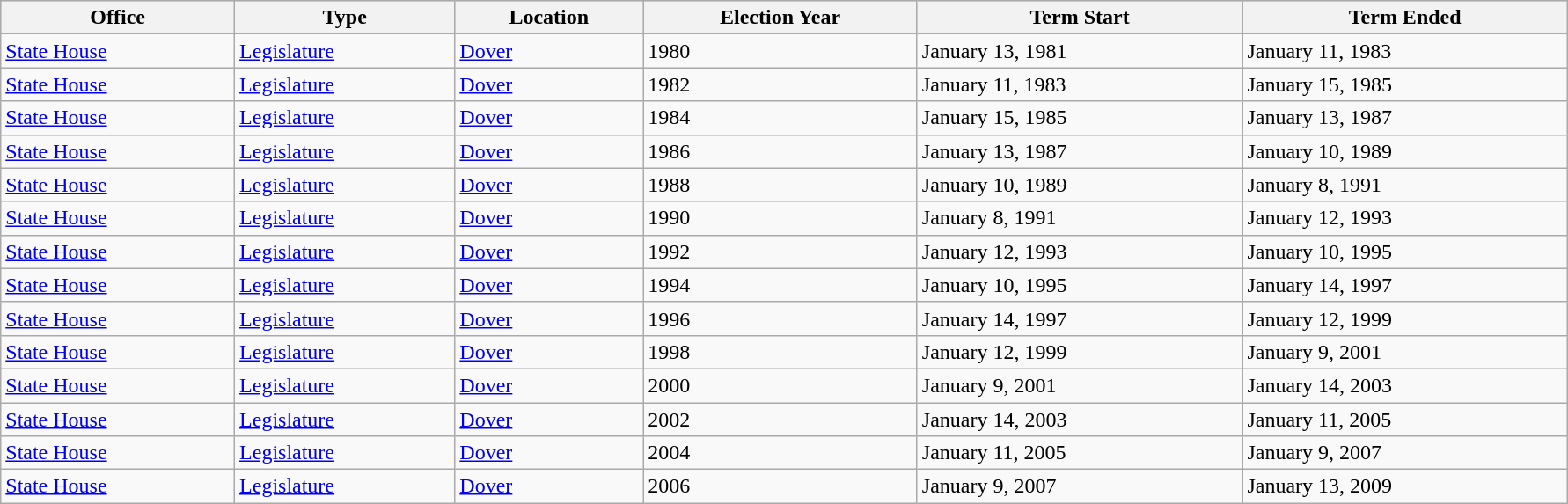<table class=wikitable style="width: 94%" style="text-align: center;" align="center">
<tr bgcolor=#cccccc>
<th><strong>Office</strong></th>
<th><strong>Type</strong></th>
<th><strong>Location</strong></th>
<th><strong>Election Year</strong></th>
<th><strong>Term Start</strong></th>
<th><strong>Term Ended</strong></th>
</tr>
<tr>
<td><a href='#'>State House</a></td>
<td><a href='#'>Legislature</a></td>
<td><a href='#'>Dover</a></td>
<td>1980</td>
<td>January 13, 1981</td>
<td>January 11, 1983</td>
</tr>
<tr>
<td><a href='#'>State House</a></td>
<td><a href='#'>Legislature</a></td>
<td><a href='#'>Dover</a></td>
<td>1982</td>
<td>January 11, 1983</td>
<td>January 15, 1985</td>
</tr>
<tr>
<td><a href='#'>State House</a></td>
<td><a href='#'>Legislature</a></td>
<td><a href='#'>Dover</a></td>
<td>1984</td>
<td>January 15, 1985</td>
<td>January 13, 1987</td>
</tr>
<tr>
<td><a href='#'>State House</a></td>
<td><a href='#'>Legislature</a></td>
<td><a href='#'>Dover</a></td>
<td>1986</td>
<td>January 13, 1987</td>
<td>January 10, 1989</td>
</tr>
<tr>
<td><a href='#'>State House</a></td>
<td><a href='#'>Legislature</a></td>
<td><a href='#'>Dover</a></td>
<td>1988</td>
<td>January 10, 1989</td>
<td>January 8, 1991</td>
</tr>
<tr>
<td><a href='#'>State House</a></td>
<td><a href='#'>Legislature</a></td>
<td><a href='#'>Dover</a></td>
<td>1990</td>
<td>January 8, 1991</td>
<td>January 12, 1993</td>
</tr>
<tr>
<td><a href='#'>State House</a></td>
<td><a href='#'>Legislature</a></td>
<td><a href='#'>Dover</a></td>
<td>1992</td>
<td>January 12, 1993</td>
<td>January 10, 1995</td>
</tr>
<tr>
<td><a href='#'>State House</a></td>
<td><a href='#'>Legislature</a></td>
<td><a href='#'>Dover</a></td>
<td>1994</td>
<td>January 10, 1995</td>
<td>January 14, 1997</td>
</tr>
<tr>
<td><a href='#'>State House</a></td>
<td><a href='#'>Legislature</a></td>
<td><a href='#'>Dover</a></td>
<td>1996</td>
<td>January 14, 1997</td>
<td>January 12, 1999</td>
</tr>
<tr>
<td><a href='#'>State House</a></td>
<td><a href='#'>Legislature</a></td>
<td><a href='#'>Dover</a></td>
<td>1998</td>
<td>January 12, 1999</td>
<td>January 9, 2001</td>
</tr>
<tr>
<td><a href='#'>State House</a></td>
<td><a href='#'>Legislature</a></td>
<td><a href='#'>Dover</a></td>
<td>2000</td>
<td>January 9, 2001</td>
<td>January 14, 2003</td>
</tr>
<tr>
<td><a href='#'>State House</a></td>
<td><a href='#'>Legislature</a></td>
<td><a href='#'>Dover</a></td>
<td>2002</td>
<td>January 14, 2003</td>
<td>January 11, 2005</td>
</tr>
<tr>
<td><a href='#'>State House</a></td>
<td><a href='#'>Legislature</a></td>
<td><a href='#'>Dover</a></td>
<td>2004</td>
<td>January 11, 2005</td>
<td>January 9, 2007</td>
</tr>
<tr>
<td><a href='#'>State House</a></td>
<td><a href='#'>Legislature</a></td>
<td><a href='#'>Dover</a></td>
<td>2006</td>
<td>January 9, 2007</td>
<td>January 13, 2009</td>
</tr>
</table>
